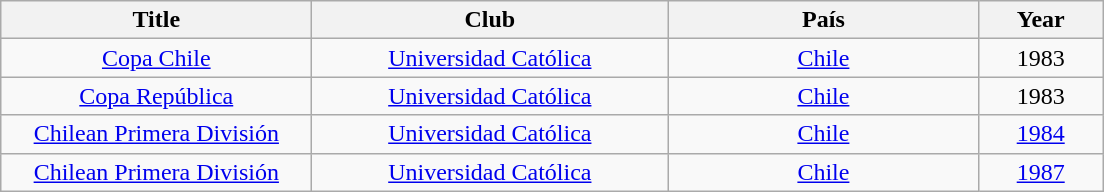<table class="wikitable">
<tr>
<th width="200">Title</th>
<th width="230">Club</th>
<th width="200">País</th>
<th width="75">Year</th>
</tr>
<tr align=center>
<td><a href='#'>Copa Chile</a></td>
<td><a href='#'>Universidad Católica</a></td>
<td><a href='#'>Chile</a></td>
<td>1983</td>
</tr>
<tr align=center>
<td><a href='#'>Copa República</a></td>
<td><a href='#'>Universidad Católica</a></td>
<td><a href='#'>Chile</a></td>
<td>1983</td>
</tr>
<tr align=center>
<td><a href='#'>Chilean Primera División</a></td>
<td><a href='#'>Universidad Católica</a></td>
<td><a href='#'>Chile</a></td>
<td><a href='#'>1984</a></td>
</tr>
<tr align=center>
<td><a href='#'>Chilean Primera División</a></td>
<td><a href='#'>Universidad Católica</a></td>
<td><a href='#'>Chile</a></td>
<td><a href='#'>1987</a></td>
</tr>
</table>
